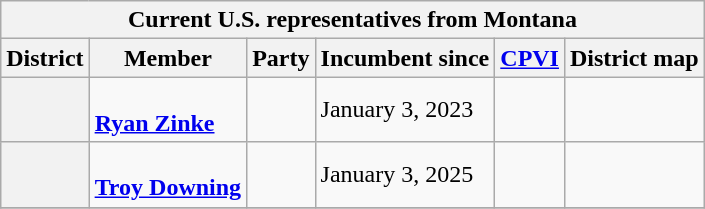<table class="wikitable sortable">
<tr>
<th colspan=6>Current U.S. representatives from Montana</th>
</tr>
<tr>
<th>District</th>
<th>Member<br></th>
<th>Party</th>
<th data-sort-type="date">Incumbent since</th>
<th data-sort-type="number"><a href='#'>CPVI</a><br></th>
<th class="unsortable">District map</th>
</tr>
<tr>
<th></th>
<td data-sort-value="Zinke, Ryan"><br><strong><a href='#'>Ryan Zinke</a></strong><br></td>
<td></td>
<td>January 3, 2023</td>
<td></td>
<td></td>
</tr>
<tr>
<th></th>
<td data-sort-value="Downing, Troy"><br><strong><a href='#'>Troy Downing</a></strong><br></td>
<td></td>
<td>January 3, 2025</td>
<td></td>
<td></td>
</tr>
<tr>
</tr>
</table>
